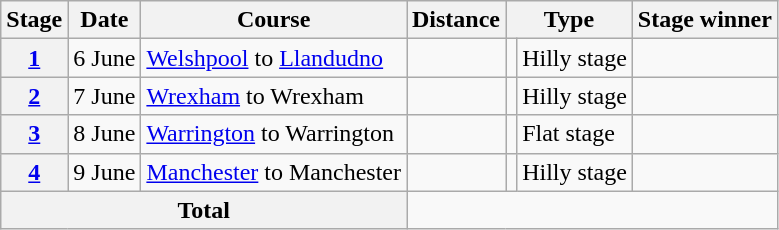<table class="wikitable sortable">
<tr>
<th scope="col">Stage</th>
<th scope="col">Date</th>
<th scope="col">Course</th>
<th scope="col">Distance</th>
<th colspan="2" scope="col">Type</th>
<th scope="col">Stage winner</th>
</tr>
<tr>
<th scope="row"><a href='#'>1</a></th>
<td style="text-align:center;">6 June</td>
<td><a href='#'>Welshpool</a> to <a href='#'>Llandudno</a></td>
<td style="text-align:center;"></td>
<td></td>
<td>Hilly stage</td>
<td></td>
</tr>
<tr>
<th scope="row"><a href='#'>2</a></th>
<td style="text-align:center;">7 June</td>
<td><a href='#'>Wrexham</a> to Wrexham</td>
<td style="text-align:center;"></td>
<td></td>
<td>Hilly stage</td>
<td></td>
</tr>
<tr>
<th scope="row"><a href='#'>3</a></th>
<td style="text-align:center;">8 June</td>
<td><a href='#'>Warrington</a> to Warrington</td>
<td style="text-align:center;"></td>
<td></td>
<td>Flat stage</td>
<td></td>
</tr>
<tr>
<th scope="row"><a href='#'>4</a></th>
<td style="text-align:center;">9 June</td>
<td><a href='#'>Manchester</a> to Manchester</td>
<td style="text-align:center;"></td>
<td></td>
<td>Hilly stage</td>
<td></td>
</tr>
<tr>
<th colspan="3">Total</th>
<td colspan="4" style="text-align:center;"></td>
</tr>
</table>
